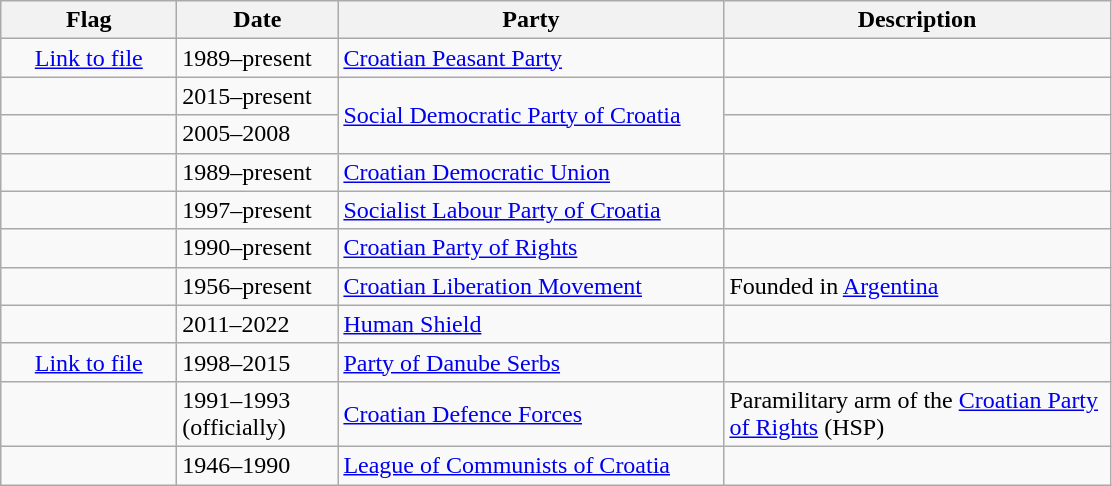<table class="wikitable">
<tr>
<th width="110">Flag</th>
<th width="100">Date</th>
<th width="250">Party</th>
<th width="250">Description</th>
</tr>
<tr>
<td style="text-align:center;"><a href='#'>Link to file</a></td>
<td>1989–present</td>
<td><a href='#'>Croatian Peasant Party</a></td>
<td></td>
</tr>
<tr>
<td></td>
<td>2015–present</td>
<td rowspan="2"><a href='#'>Social Democratic Party of Croatia</a></td>
<td></td>
</tr>
<tr>
<td></td>
<td>2005–2008</td>
<td></td>
</tr>
<tr>
<td></td>
<td>1989–present</td>
<td><a href='#'>Croatian Democratic Union</a></td>
<td></td>
</tr>
<tr>
<td></td>
<td>1997–present</td>
<td><a href='#'>Socialist Labour Party of Croatia</a></td>
<td></td>
</tr>
<tr>
<td></td>
<td>1990–present</td>
<td><a href='#'>Croatian Party of Rights</a></td>
<td></td>
</tr>
<tr>
<td></td>
<td>1956–present</td>
<td><a href='#'>Croatian Liberation Movement</a></td>
<td>Founded in <a href='#'>Argentina</a></td>
</tr>
<tr>
<td></td>
<td>2011–2022</td>
<td><a href='#'>Human Shield</a></td>
<td></td>
</tr>
<tr>
<td style="text-align:center;"><a href='#'>Link to file</a></td>
<td>1998–2015</td>
<td><a href='#'>Party of Danube Serbs</a></td>
<td></td>
</tr>
<tr>
<td></td>
<td>1991–1993 (officially)</td>
<td><a href='#'>Croatian Defence Forces</a></td>
<td>Paramilitary arm of the <a href='#'>Croatian Party of Rights</a> (HSP)</td>
</tr>
<tr>
<td></td>
<td>1946–1990</td>
<td><a href='#'>League of Communists of Croatia</a></td>
<td></td>
</tr>
</table>
